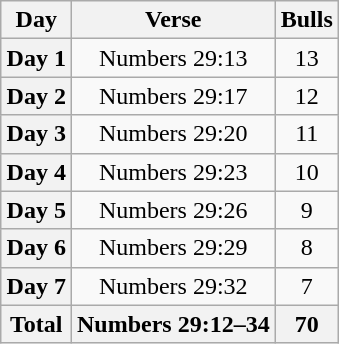<table class="wikitable" align=right style="text-align:center">
<tr>
<th>Day</th>
<th>Verse</th>
<th>Bulls</th>
</tr>
<tr>
<th>Day 1</th>
<td>Numbers 29:13</td>
<td>13</td>
</tr>
<tr>
<th>Day 2</th>
<td>Numbers 29:17</td>
<td>12</td>
</tr>
<tr>
<th>Day 3</th>
<td>Numbers 29:20</td>
<td>11</td>
</tr>
<tr>
<th>Day 4</th>
<td>Numbers 29:23</td>
<td>10</td>
</tr>
<tr>
<th>Day 5</th>
<td>Numbers 29:26</td>
<td>9</td>
</tr>
<tr>
<th>Day 6</th>
<td>Numbers 29:29</td>
<td>8</td>
</tr>
<tr>
<th>Day 7</th>
<td>Numbers 29:32</td>
<td>7</td>
</tr>
<tr>
<th>Total</th>
<th>Numbers 29:12–34</th>
<th>70</th>
</tr>
</table>
